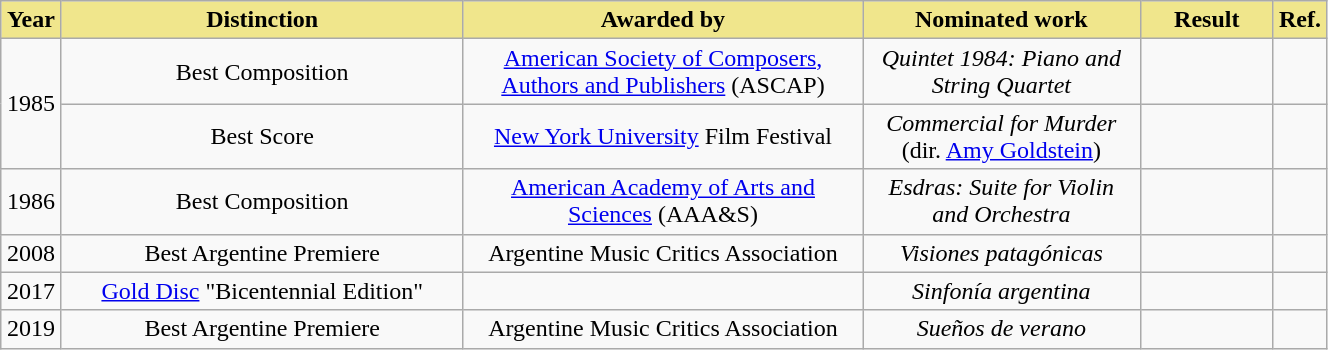<table width="70%" class="wikitable">
<tr>
<th width="33" style="background:#F0E68C">Year</th>
<th width="300" style="background:#F0E68C">Distinction</th>
<th width="300" style="background:#F0E68C">Awarded by</th>
<th width="200" style="background:#F0E68C">Nominated work</th>
<th width="90" style="background:#F0E68C">Result</th>
<th width="5" style="background:#F0E68C">Ref.</th>
</tr>
<tr>
<td rowspan=2 align="center">1985</td>
<td align="center">Best Composition</td>
<td align="center"><a href='#'>American Society of Composers, Authors and Publishers</a> (ASCAP)</td>
<td align="center"><em>Quintet 1984: Piano and String Quartet</em></td>
<td></td>
<td align="center"></td>
</tr>
<tr>
<td align="center">Best Score</td>
<td align="center"><a href='#'>New York University</a> Film Festival</td>
<td align="center"><em>Commercial for Murder</em> (dir. <a href='#'>Amy Goldstein</a>)</td>
<td></td>
<td align="center"></td>
</tr>
<tr>
<td align="center">1986</td>
<td align="center">Best Composition</td>
<td align="center"><a href='#'>American Academy of Arts and Sciences</a> (AAA&S)</td>
<td align="center"><em>Esdras: Suite for Violin and Orchestra</em></td>
<td></td>
<td align="center"></td>
</tr>
<tr>
<td align="center">2008</td>
<td align="center">Best Argentine Premiere</td>
<td align="center">Argentine Music Critics Association</td>
<td align="center"><em>Visiones patagónicas</em></td>
<td></td>
<td align="center"></td>
</tr>
<tr>
<td align="center">2017</td>
<td align="center"><a href='#'>Gold Disc</a> "Bicentennial Edition"</td>
<td align="center"></td>
<td align="center"><em>Sinfonía argentina</em></td>
<td></td>
<td align="center"></td>
</tr>
<tr>
<td align="center">2019</td>
<td align="center">Best Argentine Premiere</td>
<td align="center">Argentine Music Critics Association</td>
<td align="center"><em>Sueños de verano</em></td>
<td></td>
<td align="center"></td>
</tr>
</table>
